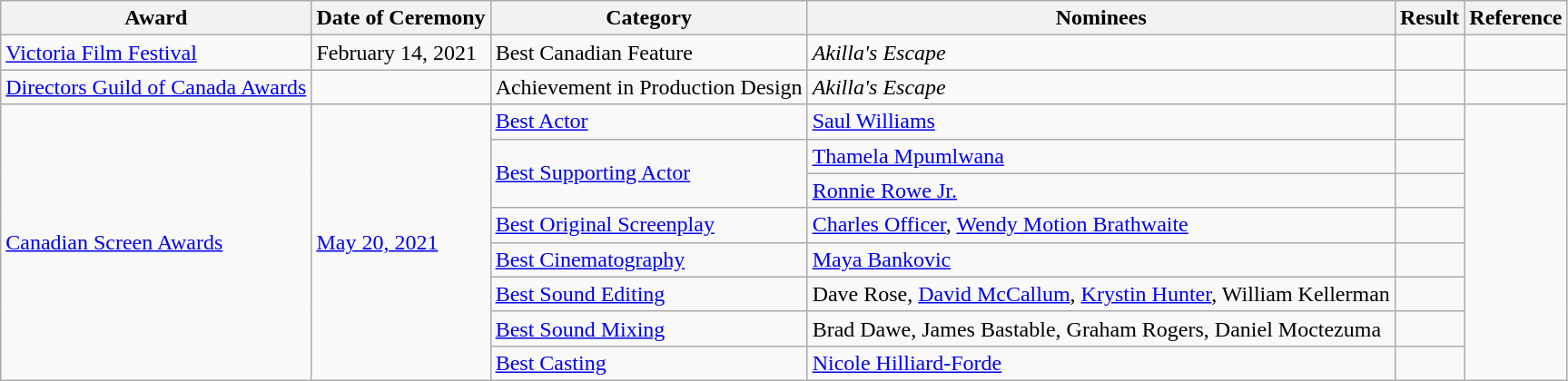<table class="wikitable">
<tr>
<th>Award</th>
<th>Date of Ceremony</th>
<th>Category</th>
<th>Nominees</th>
<th>Result</th>
<th>Reference</th>
</tr>
<tr>
<td><a href='#'>Victoria Film Festival</a></td>
<td>February 14, 2021</td>
<td>Best Canadian Feature</td>
<td><em>Akilla's Escape</em></td>
<td></td>
<td></td>
</tr>
<tr>
<td><a href='#'>Directors Guild of Canada Awards</a></td>
<td></td>
<td>Achievement in Production Design</td>
<td><em>Akilla's Escape</em></td>
<td></td>
<td></td>
</tr>
<tr>
<td rowspan="8"><a href='#'>Canadian Screen Awards</a></td>
<td rowspan="8"><a href='#'>May 20, 2021</a></td>
<td><a href='#'>Best Actor</a></td>
<td><a href='#'>Saul Williams</a></td>
<td></td>
<td rowspan=8></td>
</tr>
<tr>
<td rowspan=2><a href='#'>Best Supporting Actor</a></td>
<td><a href='#'>Thamela Mpumlwana</a></td>
<td></td>
</tr>
<tr>
<td><a href='#'>Ronnie Rowe Jr.</a></td>
<td></td>
</tr>
<tr>
<td><a href='#'>Best Original Screenplay</a></td>
<td><a href='#'>Charles Officer</a>, <a href='#'>Wendy Motion Brathwaite</a></td>
<td></td>
</tr>
<tr>
<td><a href='#'>Best Cinematography</a></td>
<td><a href='#'>Maya Bankovic</a></td>
<td></td>
</tr>
<tr>
<td><a href='#'>Best Sound Editing</a></td>
<td>Dave Rose, <a href='#'>David McCallum</a>, <a href='#'>Krystin Hunter</a>, William Kellerman</td>
<td></td>
</tr>
<tr>
<td><a href='#'>Best Sound Mixing</a></td>
<td>Brad Dawe, James Bastable, Graham Rogers, Daniel Moctezuma</td>
<td></td>
</tr>
<tr>
<td><a href='#'>Best Casting</a></td>
<td><a href='#'>Nicole Hilliard-Forde</a></td>
<td></td>
</tr>
</table>
